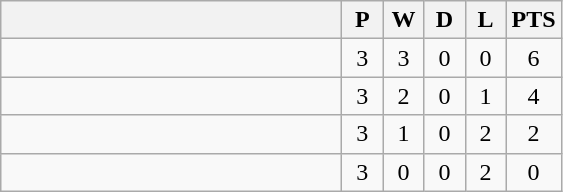<table class=wikitable style="text-align:center">
<tr>
<th width=220></th>
<th width=20>P</th>
<th width=20>W</th>
<th width=20>D</th>
<th width=20>L</th>
<th width=20>PTS</th>
</tr>
<tr>
<td style="text-align:left;"></td>
<td>3</td>
<td>3</td>
<td>0</td>
<td>0</td>
<td>6</td>
</tr>
<tr>
<td style="text-align:left;"></td>
<td>3</td>
<td>2</td>
<td>0</td>
<td>1</td>
<td>4</td>
</tr>
<tr>
<td style="text-align:left;"></td>
<td>3</td>
<td>1</td>
<td>0</td>
<td>2</td>
<td>2</td>
</tr>
<tr>
<td style="text-align:left;"></td>
<td>3</td>
<td>0</td>
<td>0</td>
<td>2</td>
<td>0</td>
</tr>
</table>
